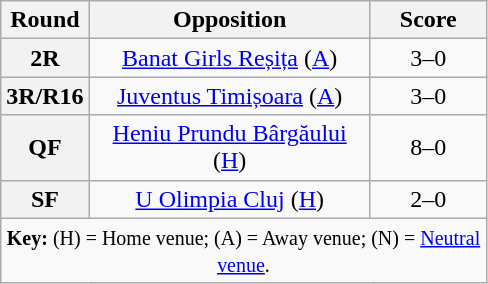<table class="wikitable plainrowheaders" style="text-align:center;margin:0">
<tr>
<th scope="col" style="width:25px">Round</th>
<th scope="col" style="width:180px">Opposition</th>
<th scope="col" style="width:70px">Score</th>
</tr>
<tr>
<th scope=row style="text-align:center">2R</th>
<td><a href='#'>Banat Girls Reșița</a> (<a href='#'>A</a>)</td>
<td>3–0 </td>
</tr>
<tr>
<th scope=row style="text-align:center">3R/R16</th>
<td><a href='#'>Juventus Timișoara</a> (<a href='#'>A</a>)</td>
<td>3–0 </td>
</tr>
<tr>
<th scope=row style="text-align:center">QF</th>
<td><a href='#'>Heniu Prundu Bârgăului</a> (<a href='#'>H</a>)</td>
<td>8–0</td>
</tr>
<tr>
<th scope=row style="text-align:center">SF</th>
<td><a href='#'>U Olimpia Cluj</a> (<a href='#'>H</a>)</td>
<td>2–0</td>
</tr>
<tr>
<td colspan="3"><small><strong>Key:</strong> (H) = Home venue; (A) = Away venue; (N) = <a href='#'>Neutral venue</a>.</small></td>
</tr>
</table>
